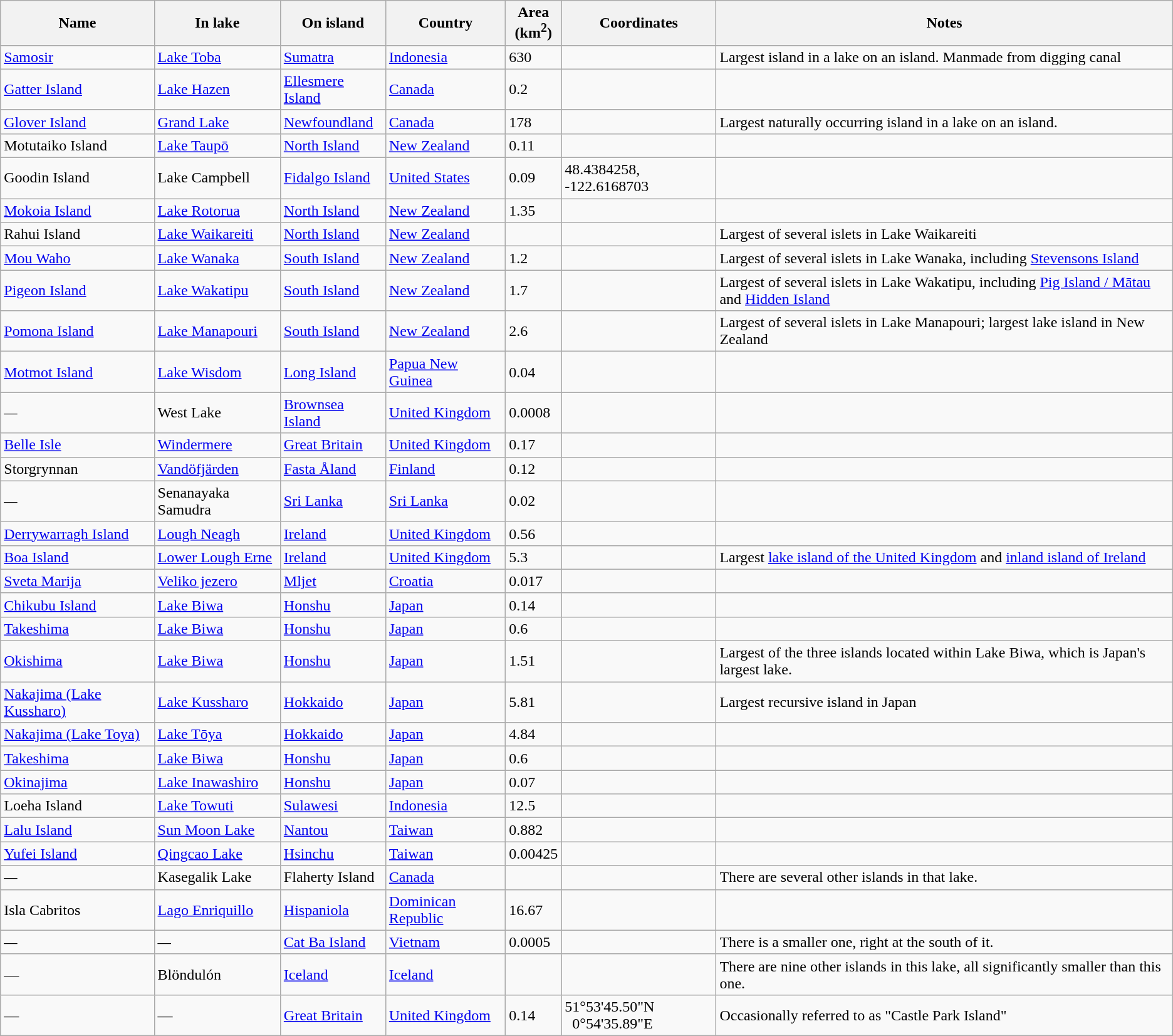<table class="wikitable sortable">
<tr>
<th>Name</th>
<th>In lake</th>
<th>On island</th>
<th>Country</th>
<th>Area<br>(km<sup>2</sup>)</th>
<th>Coordinates</th>
<th>Notes</th>
</tr>
<tr>
<td><a href='#'>Samosir</a></td>
<td><a href='#'>Lake Toba</a></td>
<td><a href='#'>Sumatra</a></td>
<td><a href='#'>Indonesia</a></td>
<td>630</td>
<td></td>
<td>Largest island in a lake on an island. Manmade from digging canal </td>
</tr>
<tr>
<td><a href='#'>Gatter Island</a></td>
<td><a href='#'>Lake Hazen</a></td>
<td><a href='#'>Ellesmere Island</a></td>
<td><a href='#'>Canada</a></td>
<td>0.2</td>
<td></td>
<td></td>
</tr>
<tr>
<td><a href='#'>Glover Island</a></td>
<td><a href='#'>Grand Lake</a></td>
<td><a href='#'>Newfoundland</a></td>
<td><a href='#'>Canada</a></td>
<td>178</td>
<td></td>
<td>Largest naturally occurring island in a lake on an island.</td>
</tr>
<tr>
<td>Motutaiko Island</td>
<td><a href='#'>Lake Taupō</a></td>
<td><a href='#'>North Island</a></td>
<td><a href='#'>New Zealand</a></td>
<td>0.11</td>
<td></td>
<td></td>
</tr>
<tr>
<td>Goodin Island</td>
<td>Lake Campbell</td>
<td><a href='#'>Fidalgo Island</a></td>
<td><a href='#'>United States</a></td>
<td>0.09</td>
<td>48.4384258, -122.6168703</td>
<td></td>
</tr>
<tr>
<td><a href='#'>Mokoia Island</a></td>
<td><a href='#'>Lake Rotorua</a></td>
<td><a href='#'>North Island</a></td>
<td><a href='#'>New Zealand</a></td>
<td>1.35</td>
<td></td>
<td></td>
</tr>
<tr>
<td>Rahui Island</td>
<td><a href='#'>Lake Waikareiti</a></td>
<td><a href='#'>North Island</a></td>
<td><a href='#'>New Zealand</a></td>
<td></td>
<td></td>
<td>Largest of several islets in Lake Waikareiti</td>
</tr>
<tr>
<td><a href='#'>Mou Waho</a></td>
<td><a href='#'>Lake Wanaka</a></td>
<td><a href='#'>South Island</a></td>
<td><a href='#'>New Zealand</a></td>
<td>1.2</td>
<td></td>
<td>Largest of several islets in Lake Wanaka, including <a href='#'>Stevensons Island</a></td>
</tr>
<tr>
<td><a href='#'>Pigeon Island</a></td>
<td><a href='#'>Lake Wakatipu</a></td>
<td><a href='#'>South Island</a></td>
<td><a href='#'>New Zealand</a></td>
<td>1.7</td>
<td></td>
<td>Largest of several islets in Lake Wakatipu, including <a href='#'>Pig Island / Mātau</a> and <a href='#'>Hidden Island</a></td>
</tr>
<tr>
<td><a href='#'>Pomona Island</a></td>
<td><a href='#'>Lake Manapouri</a></td>
<td><a href='#'>South Island</a></td>
<td><a href='#'>New Zealand</a></td>
<td>2.6</td>
<td></td>
<td>Largest of several islets in Lake Manapouri; largest lake island in New Zealand</td>
</tr>
<tr>
<td><a href='#'>Motmot Island</a></td>
<td><a href='#'>Lake Wisdom</a></td>
<td><a href='#'>Long Island</a></td>
<td><a href='#'>Papua New Guinea</a></td>
<td>0.04</td>
<td></td>
<td></td>
</tr>
<tr>
<td><em>—</em></td>
<td>West Lake</td>
<td><a href='#'>Brownsea Island</a></td>
<td><a href='#'>United Kingdom</a></td>
<td>0.0008</td>
<td></td>
<td></td>
</tr>
<tr>
<td><a href='#'>Belle Isle</a></td>
<td><a href='#'>Windermere</a></td>
<td><a href='#'>Great Britain</a></td>
<td><a href='#'>United Kingdom</a></td>
<td>0.17</td>
<td></td>
<td></td>
</tr>
<tr>
<td>Storgrynnan</td>
<td><a href='#'>Vandöfjärden</a></td>
<td><a href='#'>Fasta Åland</a></td>
<td><a href='#'>Finland</a></td>
<td>0.12</td>
<td></td>
<td></td>
</tr>
<tr>
<td><em>—</em></td>
<td>Senanayaka Samudra</td>
<td><a href='#'>Sri Lanka</a></td>
<td><a href='#'>Sri Lanka</a></td>
<td>0.02</td>
<td></td>
<td></td>
</tr>
<tr>
<td><a href='#'>Derrywarragh Island</a></td>
<td><a href='#'>Lough Neagh</a></td>
<td><a href='#'>Ireland</a></td>
<td><a href='#'>United Kingdom</a></td>
<td>0.56</td>
<td></td>
<td></td>
</tr>
<tr>
<td><a href='#'>Boa Island</a></td>
<td><a href='#'>Lower Lough Erne</a></td>
<td><a href='#'>Ireland</a></td>
<td><a href='#'>United Kingdom</a></td>
<td>5.3</td>
<td></td>
<td>Largest <a href='#'>lake island of the United Kingdom</a> and <a href='#'>inland island of Ireland</a></td>
</tr>
<tr>
<td><a href='#'>Sveta Marija</a></td>
<td><a href='#'>Veliko jezero</a></td>
<td><a href='#'>Mljet</a></td>
<td><a href='#'>Croatia</a></td>
<td>0.017</td>
<td></td>
<td></td>
</tr>
<tr>
<td><a href='#'>Chikubu Island</a></td>
<td><a href='#'>Lake Biwa</a></td>
<td><a href='#'>Honshu</a></td>
<td><a href='#'>Japan</a></td>
<td>0.14</td>
<td></td>
<td></td>
</tr>
<tr>
<td><a href='#'>Takeshima</a></td>
<td><a href='#'>Lake Biwa</a></td>
<td><a href='#'>Honshu</a></td>
<td><a href='#'>Japan</a></td>
<td>0.6</td>
<td></td>
<td></td>
</tr>
<tr>
<td><a href='#'>Okishima</a></td>
<td><a href='#'>Lake Biwa</a></td>
<td><a href='#'>Honshu</a></td>
<td><a href='#'>Japan</a></td>
<td>1.51</td>
<td></td>
<td>Largest of the three islands located within Lake Biwa, which is Japan's largest lake.</td>
</tr>
<tr>
<td><a href='#'>Nakajima (Lake Kussharo)</a></td>
<td><a href='#'>Lake Kussharo</a></td>
<td><a href='#'>Hokkaido</a></td>
<td><a href='#'>Japan</a></td>
<td>5.81</td>
<td></td>
<td>Largest recursive island in Japan</td>
</tr>
<tr>
<td><a href='#'>Nakajima (Lake Toya)</a></td>
<td><a href='#'>Lake Tōya</a></td>
<td><a href='#'>Hokkaido</a></td>
<td><a href='#'>Japan</a></td>
<td>4.84</td>
<td></td>
<td></td>
</tr>
<tr>
<td><a href='#'>Takeshima</a></td>
<td><a href='#'>Lake Biwa</a></td>
<td><a href='#'>Honshu</a></td>
<td><a href='#'>Japan</a></td>
<td>0.6</td>
<td></td>
<td></td>
</tr>
<tr>
<td><a href='#'>Okinajima</a></td>
<td><a href='#'>Lake Inawashiro</a></td>
<td><a href='#'>Honshu</a></td>
<td><a href='#'>Japan</a></td>
<td>0.07</td>
<td></td>
<td></td>
</tr>
<tr>
<td>Loeha Island</td>
<td><a href='#'>Lake Towuti</a></td>
<td><a href='#'>Sulawesi</a></td>
<td><a href='#'>Indonesia</a></td>
<td>12.5</td>
<td></td>
<td></td>
</tr>
<tr>
<td><a href='#'>Lalu Island</a></td>
<td><a href='#'>Sun Moon Lake</a></td>
<td><a href='#'>Nantou</a></td>
<td><a href='#'>Taiwan</a></td>
<td>0.882</td>
<td></td>
<td></td>
</tr>
<tr>
<td><a href='#'>Yufei Island</a></td>
<td><a href='#'>Qingcao Lake</a></td>
<td><a href='#'>Hsinchu</a></td>
<td><a href='#'>Taiwan</a></td>
<td>0.00425</td>
<td></td>
<td></td>
</tr>
<tr>
<td><em>—</em></td>
<td>Kasegalik Lake</td>
<td>Flaherty Island</td>
<td><a href='#'>Canada</a></td>
<td></td>
<td></td>
<td>There are several other islands in that lake.</td>
</tr>
<tr>
<td>Isla Cabritos</td>
<td><a href='#'>Lago Enriquillo</a></td>
<td><a href='#'>Hispaniola</a></td>
<td><a href='#'>Dominican Republic</a></td>
<td>16.67</td>
<td></td>
<td></td>
</tr>
<tr>
<td><em>—</em></td>
<td><em>—</em></td>
<td><a href='#'>Cat Ba Island</a></td>
<td><a href='#'>Vietnam</a></td>
<td>0.0005</td>
<td></td>
<td>There is a smaller one, right at the south of it.</td>
</tr>
<tr>
<td>—</td>
<td>Blöndulón</td>
<td><a href='#'>Iceland</a></td>
<td><a href='#'>Iceland</a></td>
<td></td>
<td></td>
<td>There are nine other islands in this lake, all significantly smaller than this one.</td>
</tr>
<tr>
<td>—</td>
<td>—</td>
<td><a href='#'>Great Britain</a></td>
<td><a href='#'>United Kingdom</a></td>
<td>0.14</td>
<td>51°53'45.50"N<br>  0°54'35.89"E</td>
<td>Occasionally referred to as "Castle Park Island"</td>
</tr>
</table>
